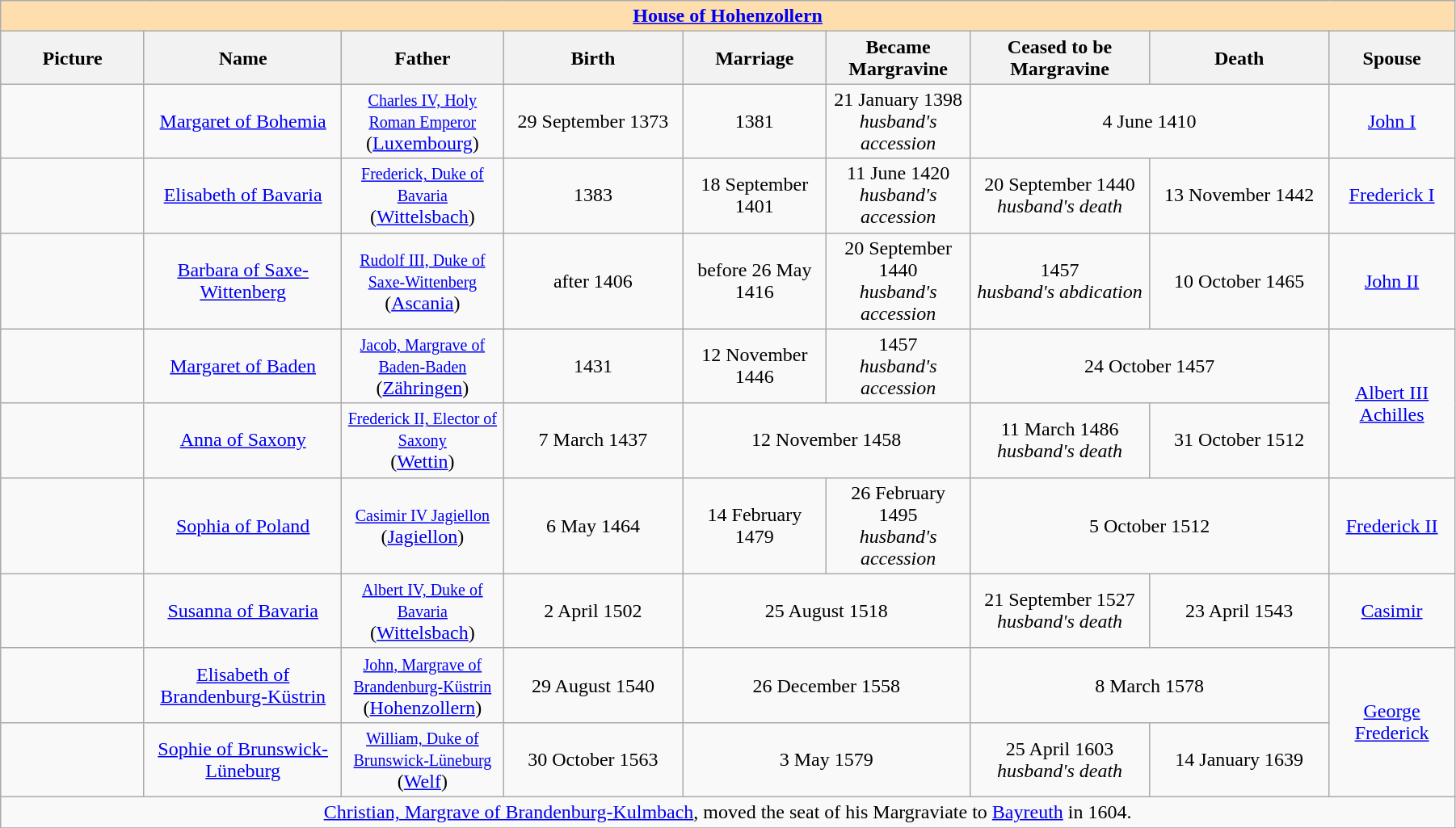<table width=95% class="wikitable">
<tr>
<td colspan="9" bgcolor=#FFDEAD align=center><strong><a href='#'>House of Hohenzollern</a></strong></td>
</tr>
<tr>
<th width = "8%">Picture</th>
<th width = "11%">Name</th>
<th width = "9%">Father</th>
<th width = "10%">Birth</th>
<th width = "8%">Marriage</th>
<th width = "8%">Became Margravine</th>
<th width = "10%">Ceased to be Margravine</th>
<th width = "10%">Death</th>
<th width = "7%">Spouse</th>
</tr>
<tr>
<td align="center"></td>
<td align="center"><a href='#'>Margaret of Bohemia</a></td>
<td align="center"><small><a href='#'>Charles IV, Holy Roman Emperor</a></small><br>(<a href='#'>Luxembourg</a>)</td>
<td align="center">29 September 1373</td>
<td align="center">1381</td>
<td align="center">21 January 1398<br><em>husband's accession</em></td>
<td align="center" colspan="2">4 June 1410</td>
<td align="center"><a href='#'>John I</a></td>
</tr>
<tr>
<td align="center"></td>
<td align="center"><a href='#'>Elisabeth of Bavaria</a></td>
<td align="center"><small><a href='#'>Frederick, Duke of Bavaria</a></small><br>(<a href='#'>Wittelsbach</a>)</td>
<td align="center">1383</td>
<td align="center">18 September 1401</td>
<td align="center">11 June 1420<br><em>husband's accession</em></td>
<td align="center">20 September 1440<br><em>husband's death</em></td>
<td align="center">13 November 1442</td>
<td align="center"><a href='#'>Frederick I</a></td>
</tr>
<tr>
<td align="center"></td>
<td align="center"><a href='#'>Barbara of Saxe-Wittenberg</a></td>
<td align="center"><small><a href='#'>Rudolf III, Duke of Saxe-Wittenberg</a></small><br>(<a href='#'>Ascania</a>)</td>
<td align="center">after 1406</td>
<td align="center">before 26 May 1416</td>
<td align="center">20 September 1440<br><em>husband's accession</em></td>
<td align="center">1457<br><em>husband's abdication</em></td>
<td align="center">10 October 1465</td>
<td align="center"><a href='#'>John II</a></td>
</tr>
<tr>
<td align="center"></td>
<td align="center"><a href='#'>Margaret of Baden</a></td>
<td align="center"><small><a href='#'>Jacob, Margrave of Baden-Baden</a></small><br>(<a href='#'>Zähringen</a>)</td>
<td align="center">1431</td>
<td align="center">12 November 1446</td>
<td align="center">1457<br><em>husband's accession</em></td>
<td align="center" colspan="2">24 October 1457</td>
<td align="center" rowspan="2"><a href='#'>Albert III Achilles</a></td>
</tr>
<tr>
<td align="center"></td>
<td align="center"><a href='#'>Anna of Saxony</a></td>
<td align="center"><small><a href='#'>Frederick II, Elector of Saxony</a></small><br>(<a href='#'>Wettin</a>)</td>
<td align="center">7 March 1437</td>
<td align="center" colspan="2">12 November 1458</td>
<td align="center">11 March 1486<br><em>husband's death</em></td>
<td align="center">31 October 1512</td>
</tr>
<tr>
<td align="center"></td>
<td align="center"><a href='#'>Sophia of Poland</a></td>
<td align="center"><small><a href='#'>Casimir IV Jagiellon</a></small><br>(<a href='#'>Jagiellon</a>)</td>
<td align="center">6 May 1464</td>
<td align="center">14 February 1479</td>
<td align="center">26 February 1495<br><em>husband's accession</em></td>
<td align="center" colspan="2">5 October 1512</td>
<td align="center"><a href='#'>Frederick II</a></td>
</tr>
<tr>
<td align="center"></td>
<td align="center"><a href='#'>Susanna of Bavaria</a></td>
<td align="center"><small><a href='#'>Albert IV, Duke of Bavaria</a></small><br>(<a href='#'>Wittelsbach</a>)</td>
<td align="center">2 April 1502</td>
<td align="center" colspan="2">25 August 1518</td>
<td align="center">21 September 1527<br><em>husband's death</em></td>
<td align="center">23 April 1543</td>
<td align="center"><a href='#'>Casimir</a></td>
</tr>
<tr>
<td align="center"></td>
<td align="center"><a href='#'>Elisabeth of Brandenburg-Küstrin</a></td>
<td align="center"><small><a href='#'>John, Margrave of Brandenburg-Küstrin</a></small><br>(<a href='#'>Hohenzollern</a>)</td>
<td align="center">29 August 1540</td>
<td align="center" colspan="2">26 December 1558</td>
<td align="center" colspan="2">8 March 1578</td>
<td align="center" rowspan="2"><a href='#'>George Frederick</a></td>
</tr>
<tr>
<td align="center"></td>
<td align="center"><a href='#'>Sophie of Brunswick-Lüneburg</a></td>
<td align="center"><small><a href='#'>William, Duke of Brunswick-Lüneburg</a></small><br>(<a href='#'>Welf</a>)</td>
<td align="center">30 October 1563</td>
<td align="center" colspan="2">3 May 1579</td>
<td align="center">25 April 1603<br><em>husband's death</em></td>
<td align="center">14 January 1639</td>
</tr>
<tr>
<td align="center" colspan="9"><a href='#'>Christian, Margrave of Brandenburg-Kulmbach</a>, moved the seat of his Margraviate to <a href='#'>Bayreuth</a> in 1604.</td>
</tr>
<tr>
</tr>
</table>
